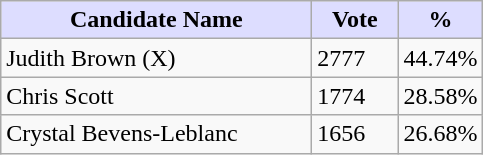<table class="wikitable sortable">
<tr>
<th style="background:#ddf; width:200px;">Candidate Name</th>
<th style="background:#ddf; width:50px;">Vote</th>
<th style="background:#ddf; width:30px;">%</th>
</tr>
<tr>
<td>Judith Brown (X)</td>
<td>2777</td>
<td>44.74%</td>
</tr>
<tr>
<td>Chris Scott</td>
<td>1774</td>
<td>28.58%</td>
</tr>
<tr>
<td>Crystal Bevens-Leblanc</td>
<td>1656</td>
<td>26.68%</td>
</tr>
</table>
